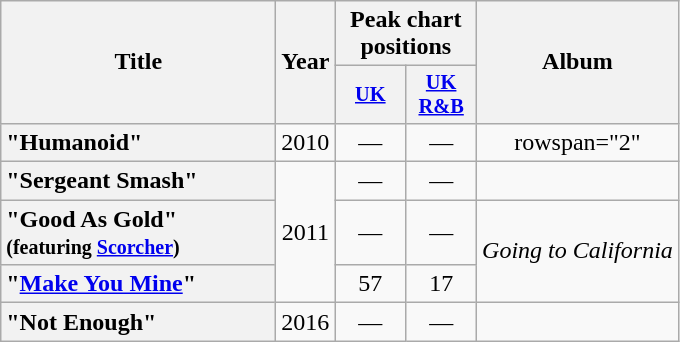<table class="wikitable plainrowheaders" style="text-align:center;">
<tr>
<th scope="col" rowspan="2" style="width:11em;">Title</th>
<th scope="col" rowspan="2">Year</th>
<th scope="col" colspan="2">Peak chart positions</th>
<th scope="col" rowspan="2">Album</th>
</tr>
<tr>
<th scope="col" style="width:3em;font-size:85%;"><a href='#'>UK</a><br></th>
<th scope="col" style="width:3em;font-size:85%;"><a href='#'>UK<br>R&B</a></th>
</tr>
<tr>
<th scope="row" style="text-align:left;">"Humanoid"</th>
<td>2010</td>
<td>—</td>
<td>—</td>
<td>rowspan="2" </td>
</tr>
<tr>
<th scope="row" style="text-align:left;">"Sergeant Smash"</th>
<td rowspan="3">2011</td>
<td>—</td>
<td>—</td>
</tr>
<tr>
<th scope="row" style="text-align:left;">"Good As Gold" <br><small>(featuring <a href='#'>Scorcher</a>)</small></th>
<td>—</td>
<td>—</td>
<td rowspan="2"><em>Going to California</em></td>
</tr>
<tr>
<th scope="row" style="text-align:left;">"<a href='#'>Make You Mine</a>"</th>
<td>57</td>
<td>17</td>
</tr>
<tr>
<th scope="row" style="text-align:left;">"Not Enough"</th>
<td>2016</td>
<td>—</td>
<td>—</td>
<td></td>
</tr>
</table>
